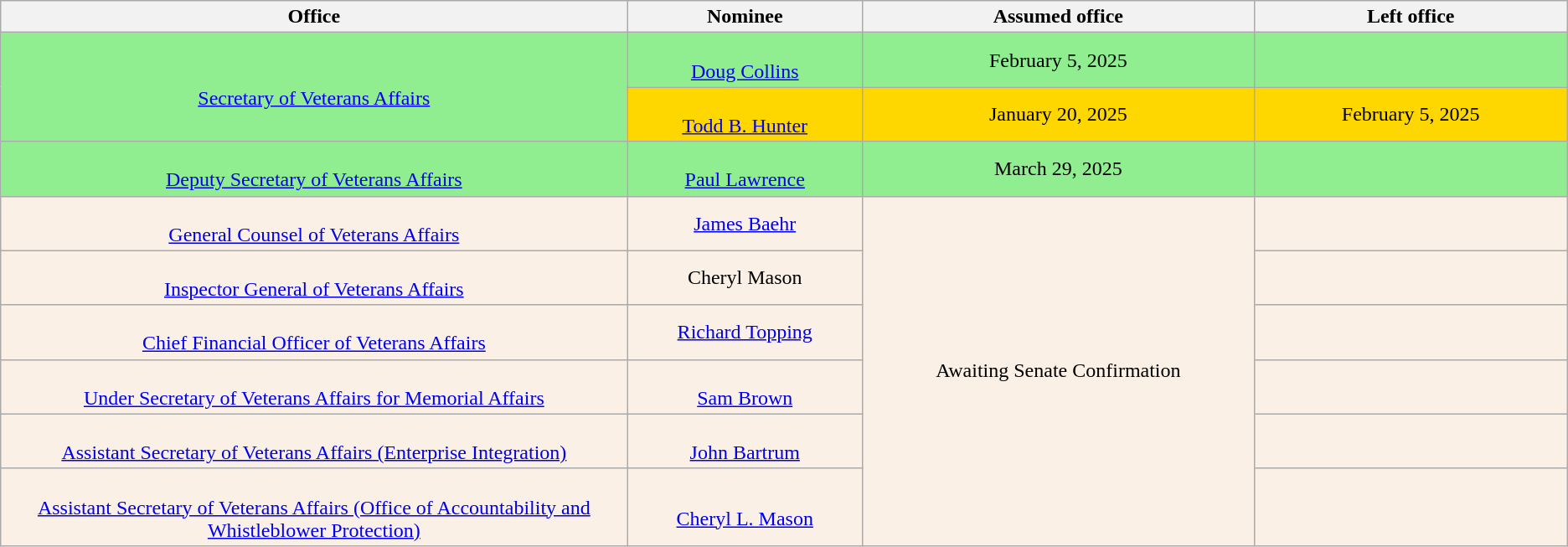<table class="wikitable sortable" style="text-align:center">
<tr>
<th style="width:40%;">Office</th>
<th style="width:15%;">Nominee</th>
<th style="width:25%;" data-sort- type="date">Assumed office</th>
<th style="width:20%;" data-sort- type="date">Left office</th>
</tr>
<tr style="background:lightgreen">
<td rowspan="2"><br><a href='#'>Secretary of Veterans Affairs</a></td>
<td><br><a href='#'>Doug Collins</a></td>
<td>February 5, 2025<br></td>
<td></td>
</tr>
<tr style="background:gold">
<td><br><a href='#'>Todd B. Hunter</a></td>
<td>January 20, 2025</td>
<td>February 5, 2025</td>
</tr>
<tr style="background:lightgreen">
<td><br><a href='#'>Deputy Secretary of Veterans Affairs</a></td>
<td><br><a href='#'>Paul Lawrence</a></td>
<td>March 29, 2025<br></td>
<td></td>
</tr>
<tr style="background:linen">
<td><br><a href='#'>General Counsel of Veterans Affairs</a></td>
<td><a href='#'>James Baehr</a></td>
<td rowspan="6">Awaiting Senate Confirmation</td>
<td></td>
</tr>
<tr style="background:linen">
<td><br><a href='#'>Inspector General of Veterans Affairs</a></td>
<td>Cheryl Mason</td>
<td></td>
</tr>
<tr style="background:linen">
<td><br><a href='#'>Chief Financial Officer of Veterans Affairs</a></td>
<td><a href='#'>Richard Topping</a></td>
<td></td>
</tr>
<tr style="background:linen">
<td><br><a href='#'>Under Secretary of Veterans Affairs for Memorial Affairs</a></td>
<td><br><a href='#'>Sam Brown</a></td>
<td></td>
</tr>
<tr style="background:linen">
<td><br><a href='#'>Assistant Secretary of Veterans Affairs (Enterprise Integration)</a></td>
<td><br><a href='#'>John Bartrum</a></td>
<td></td>
</tr>
<tr style="background:linen">
<td><br><a href='#'>Assistant Secretary of Veterans Affairs (Office of Accountability and Whistleblower Protection)</a></td>
<td><br><a href='#'>Cheryl L. Mason</a></td>
<td></td>
</tr>
</table>
